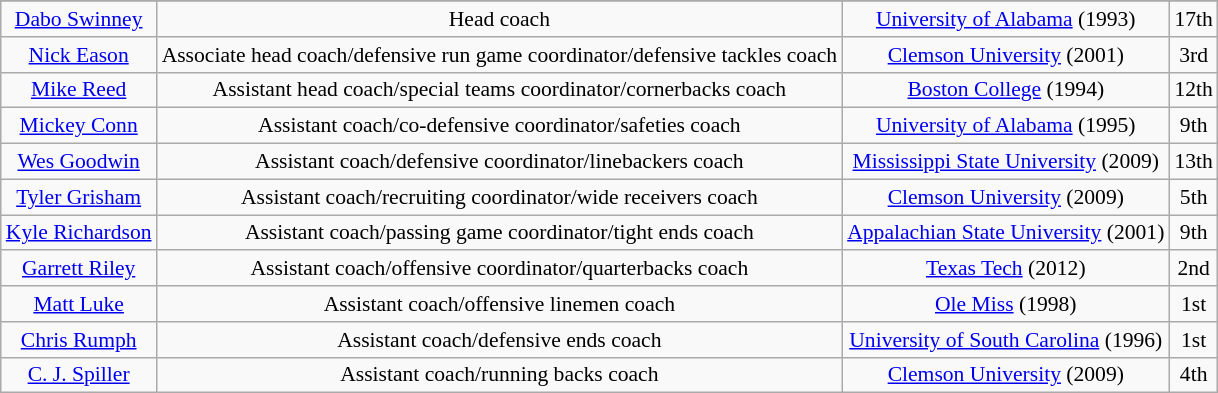<table class="wikitable" border="1" style="font-size:90%; text-align: center;">
<tr>
</tr>
<tr>
<td><a href='#'>Dabo Swinney</a></td>
<td>Head coach</td>
<td><a href='#'>University of Alabama</a> (1993)</td>
<td>17th</td>
</tr>
<tr>
<td><a href='#'>Nick Eason</a></td>
<td align=center>Associate head coach/defensive run game coordinator/defensive tackles coach</td>
<td><a href='#'>Clemson University</a> (2001)</td>
<td>3rd</td>
</tr>
<tr>
<td><a href='#'>Mike Reed</a></td>
<td>Assistant head coach/special teams coordinator/cornerbacks coach</td>
<td><a href='#'>Boston College</a> (1994)</td>
<td>12th</td>
</tr>
<tr>
<td><a href='#'>Mickey Conn</a></td>
<td>Assistant coach/co-defensive coordinator/safeties coach</td>
<td><a href='#'>University of Alabama</a> (1995)</td>
<td>9th</td>
</tr>
<tr>
<td><a href='#'>Wes Goodwin</a></td>
<td>Assistant coach/defensive coordinator/linebackers coach</td>
<td><a href='#'>Mississippi State University</a> (2009)</td>
<td>13th</td>
</tr>
<tr>
<td><a href='#'>Tyler Grisham</a></td>
<td>Assistant coach/recruiting coordinator/wide receivers coach</td>
<td><a href='#'>Clemson University</a> (2009)</td>
<td>5th</td>
</tr>
<tr>
<td><a href='#'>Kyle Richardson</a></td>
<td>Assistant coach/passing game coordinator/tight ends coach</td>
<td><a href='#'>Appalachian State University</a> (2001)</td>
<td>9th</td>
</tr>
<tr>
<td><a href='#'>Garrett Riley</a></td>
<td align=center>Assistant coach/offensive coordinator/quarterbacks coach</td>
<td><a href='#'>Texas Tech</a> (2012)</td>
<td>2nd</td>
</tr>
<tr>
<td><a href='#'>Matt Luke</a></td>
<td>Assistant coach/offensive linemen coach</td>
<td><a href='#'>Ole Miss</a> (1998)</td>
<td>1st</td>
</tr>
<tr>
<td><a href='#'>Chris Rumph</a></td>
<td>Assistant coach/defensive ends coach</td>
<td><a href='#'>University of South Carolina</a> (1996)</td>
<td>1st</td>
</tr>
<tr>
<td><a href='#'>C. J. Spiller</a></td>
<td>Assistant coach/running backs coach</td>
<td><a href='#'>Clemson University</a> (2009)</td>
<td>4th</td>
</tr>
</table>
